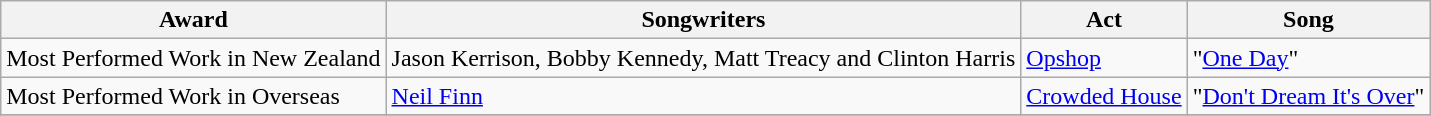<table class="wikitable">
<tr>
<th>Award</th>
<th>Songwriters</th>
<th>Act</th>
<th>Song</th>
</tr>
<tr>
<td>Most Performed Work in New Zealand</td>
<td>Jason Kerrison, Bobby Kennedy, Matt Treacy and Clinton Harris</td>
<td><a href='#'>Opshop</a></td>
<td>"<a href='#'>One Day</a>"</td>
</tr>
<tr>
<td>Most Performed Work in Overseas</td>
<td><a href='#'>Neil Finn</a></td>
<td><a href='#'>Crowded House</a></td>
<td>"<a href='#'>Don't Dream It's Over</a>"</td>
</tr>
<tr>
</tr>
</table>
